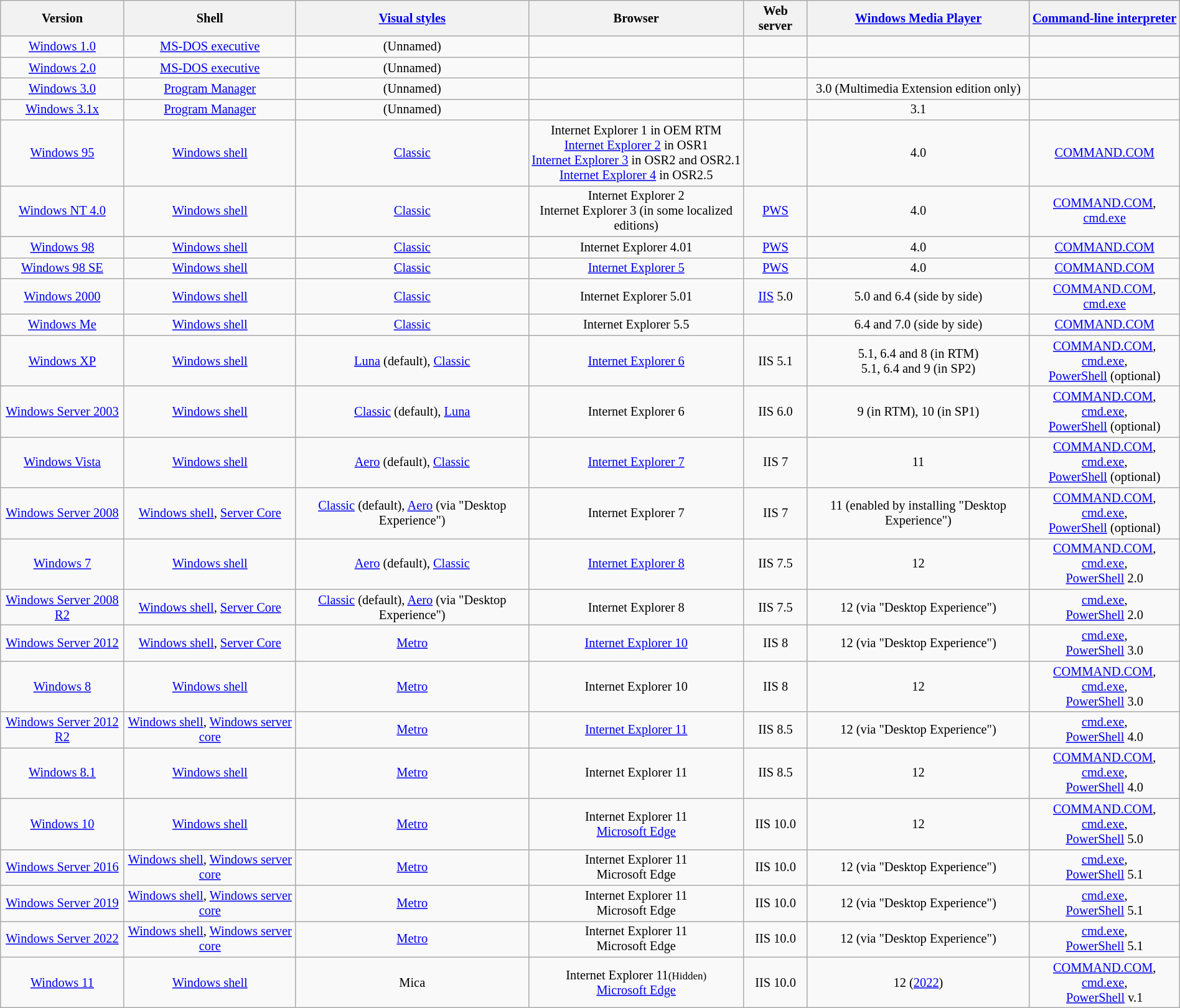<table class="wikitable sortable" style=font-size:85%;text-align:center;width:100%>
<tr>
<th>Version</th>
<th>Shell</th>
<th><a href='#'>Visual styles</a></th>
<th>Browser</th>
<th>Web server</th>
<th><a href='#'>Windows Media Player</a></th>
<th><a href='#'>Command-line interpreter</a></th>
</tr>
<tr>
<td><a href='#'>Windows 1.0</a></td>
<td><a href='#'>MS-DOS executive</a></td>
<td>(Unnamed)</td>
<td></td>
<td></td>
<td></td>
<td></td>
</tr>
<tr>
<td><a href='#'>Windows 2.0</a></td>
<td><a href='#'>MS-DOS executive</a></td>
<td>(Unnamed)</td>
<td></td>
<td></td>
<td></td>
<td></td>
</tr>
<tr>
<td><a href='#'>Windows 3.0</a></td>
<td><a href='#'>Program Manager</a></td>
<td>(Unnamed)</td>
<td></td>
<td></td>
<td>3.0 (Multimedia Extension edition only)</td>
<td></td>
</tr>
<tr>
<td><a href='#'>Windows 3.1x</a></td>
<td><a href='#'>Program Manager</a></td>
<td>(Unnamed)</td>
<td></td>
<td></td>
<td>3.1</td>
<td></td>
</tr>
<tr>
<td><a href='#'>Windows 95</a></td>
<td><a href='#'>Windows shell</a></td>
<td><a href='#'>Classic</a></td>
<td>Internet Explorer 1 in OEM RTM<br><a href='#'>Internet Explorer 2</a> in OSR1<br><a href='#'>Internet Explorer 3</a> in OSR2 and OSR2.1<br><a href='#'>Internet Explorer 4</a> in OSR2.5</td>
<td></td>
<td>4.0</td>
<td><a href='#'>COMMAND.COM</a></td>
</tr>
<tr>
<td><a href='#'>Windows NT 4.0</a></td>
<td><a href='#'>Windows shell</a></td>
<td><a href='#'>Classic</a></td>
<td>Internet Explorer 2<br>Internet Explorer 3 (in some localized editions)</td>
<td><a href='#'>PWS</a></td>
<td>4.0</td>
<td><a href='#'>COMMAND.COM</a>, <a href='#'>cmd.exe</a></td>
</tr>
<tr>
<td><a href='#'>Windows 98</a></td>
<td><a href='#'>Windows shell</a></td>
<td><a href='#'>Classic</a></td>
<td>Internet Explorer 4.01</td>
<td><a href='#'>PWS</a></td>
<td>4.0</td>
<td><a href='#'>COMMAND.COM</a></td>
</tr>
<tr>
<td><a href='#'>Windows 98 SE</a></td>
<td><a href='#'>Windows shell</a></td>
<td><a href='#'>Classic</a></td>
<td><a href='#'>Internet Explorer 5</a></td>
<td><a href='#'>PWS</a></td>
<td>4.0</td>
<td><a href='#'>COMMAND.COM</a></td>
</tr>
<tr>
<td><a href='#'>Windows 2000</a></td>
<td><a href='#'>Windows shell</a></td>
<td><a href='#'>Classic</a></td>
<td>Internet Explorer 5.01</td>
<td><a href='#'>IIS</a> 5.0</td>
<td>5.0 and 6.4 (side by side)</td>
<td><a href='#'>COMMAND.COM</a>, <a href='#'>cmd.exe</a></td>
</tr>
<tr>
<td><a href='#'>Windows Me</a></td>
<td><a href='#'>Windows shell</a></td>
<td><a href='#'>Classic</a></td>
<td>Internet Explorer 5.5</td>
<td></td>
<td>6.4 and 7.0 (side by side)</td>
<td><a href='#'>COMMAND.COM</a></td>
</tr>
<tr>
<td><a href='#'>Windows XP</a></td>
<td><a href='#'>Windows shell</a></td>
<td><a href='#'>Luna</a> (default), <a href='#'>Classic</a></td>
<td><a href='#'>Internet Explorer 6</a></td>
<td>IIS 5.1</td>
<td>5.1, 6.4 and 8 (in RTM)<br>5.1, 6.4 and 9 (in SP2)</td>
<td><a href='#'>COMMAND.COM</a>, <a href='#'>cmd.exe</a>,<br><a href='#'>PowerShell</a> (optional)</td>
</tr>
<tr>
<td><a href='#'>Windows Server 2003</a></td>
<td><a href='#'>Windows shell</a></td>
<td><a href='#'>Classic</a> (default), <a href='#'>Luna</a></td>
<td>Internet Explorer 6</td>
<td>IIS 6.0</td>
<td>9 (in RTM), 10 (in SP1)</td>
<td><a href='#'>COMMAND.COM</a>, <a href='#'>cmd.exe</a>,<br><a href='#'>PowerShell</a> (optional)</td>
</tr>
<tr>
<td><a href='#'>Windows Vista</a></td>
<td><a href='#'>Windows shell</a></td>
<td><a href='#'>Aero</a> (default), <a href='#'>Classic</a></td>
<td><a href='#'>Internet Explorer 7</a></td>
<td>IIS 7</td>
<td>11</td>
<td><a href='#'>COMMAND.COM</a>, <a href='#'>cmd.exe</a>,<br><a href='#'>PowerShell</a> (optional)</td>
</tr>
<tr>
<td><a href='#'>Windows Server 2008</a></td>
<td><a href='#'>Windows shell</a>, <a href='#'>Server Core</a></td>
<td><a href='#'>Classic</a> (default), <a href='#'>Aero</a> (via "Desktop Experience")</td>
<td>Internet Explorer 7</td>
<td>IIS 7</td>
<td>11 (enabled by installing "Desktop Experience")</td>
<td><a href='#'>COMMAND.COM</a>, <a href='#'>cmd.exe</a>,<br><a href='#'>PowerShell</a> (optional)</td>
</tr>
<tr>
<td><a href='#'>Windows 7</a></td>
<td><a href='#'>Windows shell</a></td>
<td><a href='#'>Aero</a> (default), <a href='#'>Classic</a></td>
<td><a href='#'>Internet Explorer 8</a></td>
<td>IIS 7.5</td>
<td>12</td>
<td><a href='#'>COMMAND.COM</a>, <a href='#'>cmd.exe</a>,<br><a href='#'>PowerShell</a> 2.0</td>
</tr>
<tr>
<td><a href='#'>Windows Server 2008 R2</a></td>
<td><a href='#'>Windows shell</a>, <a href='#'>Server Core</a></td>
<td><a href='#'>Classic</a> (default), <a href='#'>Aero</a> (via "Desktop Experience")</td>
<td>Internet Explorer 8</td>
<td>IIS 7.5</td>
<td>12 (via "Desktop Experience")</td>
<td><a href='#'>cmd.exe</a>,<br><a href='#'>PowerShell</a> 2.0</td>
</tr>
<tr>
<td><a href='#'>Windows Server 2012</a></td>
<td><a href='#'>Windows shell</a>, <a href='#'>Server Core</a></td>
<td><a href='#'>Metro</a></td>
<td><a href='#'>Internet Explorer 10</a></td>
<td>IIS 8</td>
<td>12 (via "Desktop Experience")</td>
<td><a href='#'>cmd.exe</a>,<br><a href='#'>PowerShell</a> 3.0</td>
</tr>
<tr>
<td><a href='#'>Windows 8</a></td>
<td><a href='#'>Windows shell</a></td>
<td><a href='#'>Metro</a></td>
<td>Internet Explorer 10</td>
<td>IIS 8</td>
<td>12</td>
<td><a href='#'>COMMAND.COM</a>, <a href='#'>cmd.exe</a>,<br><a href='#'>PowerShell</a> 3.0</td>
</tr>
<tr>
<td><a href='#'>Windows Server 2012 R2</a></td>
<td><a href='#'>Windows shell</a>, <a href='#'>Windows server core</a></td>
<td><a href='#'>Metro</a></td>
<td><a href='#'>Internet Explorer 11</a></td>
<td>IIS 8.5</td>
<td>12 (via "Desktop Experience")</td>
<td><a href='#'>cmd.exe</a>,<br><a href='#'>PowerShell</a> 4.0</td>
</tr>
<tr>
<td><a href='#'>Windows 8.1</a></td>
<td><a href='#'>Windows shell</a></td>
<td><a href='#'>Metro</a></td>
<td>Internet Explorer 11</td>
<td>IIS 8.5</td>
<td>12</td>
<td><a href='#'>COMMAND.COM</a>, <a href='#'>cmd.exe</a>,<br><a href='#'>PowerShell</a> 4.0</td>
</tr>
<tr>
<td><a href='#'>Windows 10</a></td>
<td><a href='#'>Windows shell</a></td>
<td><a href='#'>Metro</a></td>
<td>Internet Explorer 11<br><a href='#'>Microsoft Edge</a></td>
<td>IIS 10.0</td>
<td>12</td>
<td><a href='#'>COMMAND.COM</a>, <a href='#'>cmd.exe</a>,<br><a href='#'>PowerShell</a> 5.0</td>
</tr>
<tr>
<td><a href='#'>Windows Server 2016</a></td>
<td><a href='#'>Windows shell</a>, <a href='#'>Windows server core</a></td>
<td><a href='#'>Metro</a></td>
<td>Internet Explorer 11<br>Microsoft Edge</td>
<td>IIS 10.0</td>
<td>12 (via "Desktop Experience")</td>
<td><a href='#'>cmd.exe</a>,<br><a href='#'>PowerShell</a> 5.1</td>
</tr>
<tr>
<td><a href='#'>Windows Server 2019</a></td>
<td><a href='#'>Windows shell</a>, <a href='#'>Windows server core</a></td>
<td><a href='#'>Metro</a></td>
<td>Internet Explorer 11<br>Microsoft Edge</td>
<td>IIS 10.0</td>
<td>12 (via "Desktop Experience")</td>
<td><a href='#'>cmd.exe</a>,<br><a href='#'>PowerShell</a> 5.1</td>
</tr>
<tr>
<td><a href='#'>Windows Server 2022</a></td>
<td><a href='#'>Windows shell</a>, <a href='#'>Windows server core</a></td>
<td><a href='#'>Metro</a></td>
<td>Internet Explorer 11<br>Microsoft Edge</td>
<td>IIS 10.0</td>
<td>12 (via "Desktop Experience")</td>
<td><a href='#'>cmd.exe</a>,<br><a href='#'>PowerShell</a> 5.1</td>
</tr>
<tr>
<td><a href='#'>Windows 11</a></td>
<td><a href='#'>Windows shell</a></td>
<td>Mica</td>
<td>Internet Explorer 11<small>(Hidden)</small><br><a href='#'>Microsoft Edge</a></td>
<td>IIS 10.0</td>
<td>12 (<a href='#'>2022</a>)</td>
<td><a href='#'>COMMAND.COM</a>, <a href='#'>cmd.exe</a>,<br><a href='#'>PowerShell</a> v.1</td>
</tr>
</table>
